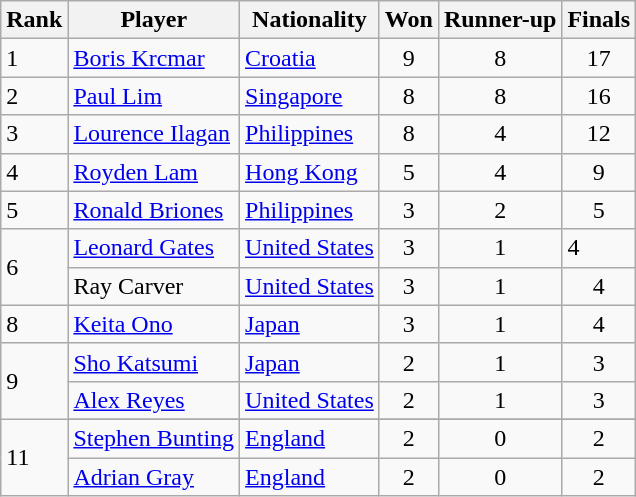<table class="wikitable sortable">
<tr>
<th>Rank</th>
<th>Player</th>
<th>Nationality</th>
<th>Won</th>
<th>Runner-up</th>
<th>Finals</th>
</tr>
<tr>
<td>1</td>
<td><a href='#'>Boris Krcmar</a></td>
<td> <a href='#'>Croatia</a></td>
<td align=center>9</td>
<td align=center>8</td>
<td align=center>17</td>
</tr>
<tr>
<td>2</td>
<td><a href='#'>Paul Lim</a></td>
<td> <a href='#'>Singapore</a></td>
<td align=center>8</td>
<td align=center>8</td>
<td align=center>16</td>
</tr>
<tr>
<td>3</td>
<td><a href='#'>Lourence Ilagan</a></td>
<td> <a href='#'>Philippines</a></td>
<td align=center>8</td>
<td align=center>4</td>
<td align=center>12</td>
</tr>
<tr>
<td>4</td>
<td><a href='#'>Royden Lam</a></td>
<td> <a href='#'>Hong Kong</a></td>
<td align=center>5</td>
<td align=center>4</td>
<td align=center>9</td>
</tr>
<tr>
<td>5</td>
<td><a href='#'>Ronald Briones</a></td>
<td> <a href='#'>Philippines</a></td>
<td align=center>3</td>
<td align=center>2</td>
<td align=center>5</td>
</tr>
<tr>
<td rowspan="2">6</td>
<td><a href='#'>Leonard Gates</a></td>
<td> <a href='#'>United States</a></td>
<td align=center>3</td>
<td align=center>1</td>
<td align=center4>4</td>
</tr>
<tr>
<td>Ray Carver</td>
<td> <a href='#'>United States</a></td>
<td align=center>3</td>
<td align=center>1</td>
<td align=center>4</td>
</tr>
<tr>
<td>8</td>
<td><a href='#'>Keita Ono</a></td>
<td> <a href='#'>Japan</a></td>
<td align=center>3</td>
<td align=center>1</td>
<td align=center>4</td>
</tr>
<tr>
<td rowspan="2">9</td>
<td><a href='#'>Sho Katsumi</a></td>
<td> <a href='#'>Japan</a></td>
<td align=center>2</td>
<td align=center>1</td>
<td align=center>3</td>
</tr>
<tr>
<td><a href='#'>Alex Reyes</a></td>
<td> <a href='#'>United States</a></td>
<td align=center>2</td>
<td align=center>1</td>
<td align=center>3</td>
</tr>
<tr>
<td rowspan="3">11</td>
</tr>
<tr>
<td><a href='#'>Stephen Bunting</a></td>
<td> <a href='#'>England</a></td>
<td align=center>2</td>
<td align=center>0</td>
<td align=center>2</td>
</tr>
<tr>
<td><a href='#'>Adrian Gray</a></td>
<td> <a href='#'>England</a></td>
<td align=center>2</td>
<td align=center>0</td>
<td align=center>2</td>
</tr>
</table>
